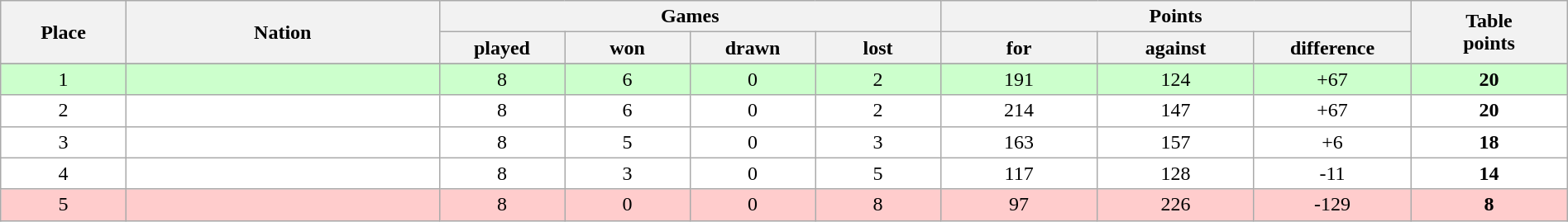<table class="wikitable" width="100%">
<tr>
<th rowspan=2 width="8%">Place</th>
<th rowspan=2 width="20%">Nation</th>
<th colspan=4 width="32%">Games</th>
<th colspan=3 width="30%">Points</th>
<th rowspan=2 width="10%">Table<br>points</th>
</tr>
<tr>
<th width="8%">played</th>
<th width="8%">won</th>
<th width="8%">drawn</th>
<th width="8%">lost</th>
<th width="10%">for</th>
<th width="10%">against</th>
<th width="10%">difference</th>
</tr>
<tr>
</tr>
<tr bgcolor=#ccffcc align=center>
<td>1</td>
<td align=left></td>
<td>8</td>
<td>6</td>
<td>0</td>
<td>2</td>
<td>191</td>
<td>124</td>
<td>+67</td>
<td><strong>20</strong></td>
</tr>
<tr bgcolor=#ffffff align=center>
<td>2</td>
<td align=left></td>
<td>8</td>
<td>6</td>
<td>0</td>
<td>2</td>
<td>214</td>
<td>147</td>
<td>+67</td>
<td><strong>20</strong></td>
</tr>
<tr bgcolor=#ffffff align=center>
<td>3</td>
<td align=left></td>
<td>8</td>
<td>5</td>
<td>0</td>
<td>3</td>
<td>163</td>
<td>157</td>
<td>+6</td>
<td><strong>18</strong></td>
</tr>
<tr bgcolor=#ffffff align=center>
<td>4</td>
<td align=left></td>
<td>8</td>
<td>3</td>
<td>0</td>
<td>5</td>
<td>117</td>
<td>128</td>
<td>-11</td>
<td><strong>14</strong></td>
</tr>
<tr bgcolor=#ffcccc align=center>
<td>5</td>
<td align=left></td>
<td>8</td>
<td>0</td>
<td>0</td>
<td>8</td>
<td>97</td>
<td>226</td>
<td>-129</td>
<td><strong>8</strong></td>
</tr>
</table>
